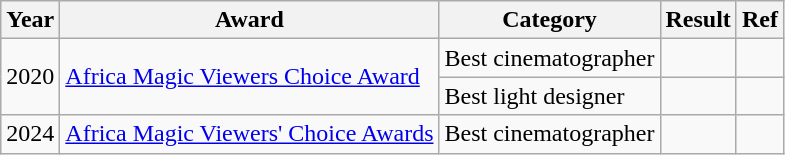<table class="wikitable">
<tr>
<th>Year</th>
<th>Award</th>
<th>Category</th>
<th>Result</th>
<th>Ref</th>
</tr>
<tr>
<td rowspan="2">2020</td>
<td rowspan="2"><a href='#'>Africa Magic Viewers Choice Award</a></td>
<td>Best cinematographer</td>
<td></td>
<td></td>
</tr>
<tr>
<td>Best light designer</td>
<td></td>
<td></td>
</tr>
<tr>
<td>2024</td>
<td><a href='#'>Africa Magic Viewers' Choice Awards</a></td>
<td>Best cinematographer</td>
<td></td>
<td></td>
</tr>
</table>
